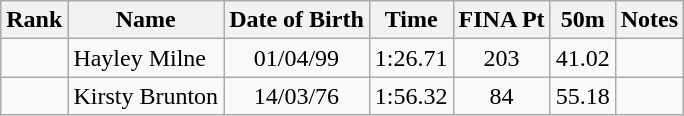<table class="wikitable sortable" style="text-align:center">
<tr>
<th>Rank</th>
<th>Name</th>
<th>Date of Birth</th>
<th>Time</th>
<th>FINA Pt</th>
<th>50m</th>
<th>Notes</th>
</tr>
<tr>
<td></td>
<td align=left> Hayley Milne</td>
<td>01/04/99</td>
<td>1:26.71</td>
<td>203</td>
<td>41.02</td>
<td></td>
</tr>
<tr>
<td></td>
<td align=left> Kirsty Brunton</td>
<td>14/03/76</td>
<td>1:56.32</td>
<td>84</td>
<td>55.18</td>
<td></td>
</tr>
</table>
